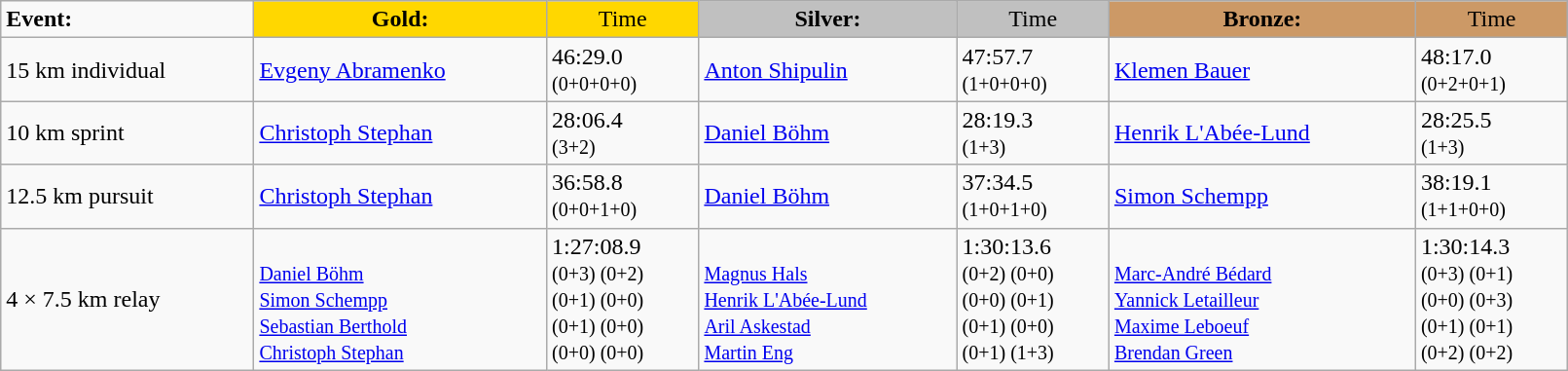<table class="wikitable" width=85%>
<tr>
<td><strong>Event:</strong></td>
<td style="text-align:center;background-color:gold;"><strong>Gold:</strong></td>
<td style="text-align:center;background-color:gold;">Time</td>
<td style="text-align:center;background-color:silver;"><strong>Silver:</strong></td>
<td style="text-align:center;background-color:silver;">Time</td>
<td style="text-align:center;background-color:#CC9966;"><strong>Bronze:</strong></td>
<td style="text-align:center;background-color:#CC9966;">Time</td>
</tr>
<tr>
<td>15 km individual<br><em></em></td>
<td><a href='#'>Evgeny Abramenko</a><br><small></small></td>
<td>46:29.0<br><small>(0+0+0+0)</small></td>
<td><a href='#'>Anton Shipulin</a><br><small></small></td>
<td>47:57.7<br><small>(1+0+0+0)</small></td>
<td><a href='#'>Klemen Bauer</a><br><small></small></td>
<td>48:17.0<br><small>(0+2+0+1)</small></td>
</tr>
<tr>
<td>10 km sprint<br><em></em></td>
<td><a href='#'>Christoph Stephan</a><br><small></small></td>
<td>28:06.4<br><small>(3+2)</small></td>
<td><a href='#'>Daniel Böhm</a><br><small></small></td>
<td>28:19.3<br><small>(1+3)</small></td>
<td><a href='#'>Henrik L'Abée-Lund</a><br><small></small></td>
<td>28:25.5<br><small>(1+3)</small></td>
</tr>
<tr>
<td>12.5 km pursuit<br><em></em></td>
<td><a href='#'>Christoph Stephan</a><br><small></small></td>
<td>36:58.8<br><small>(0+0+1+0)</small></td>
<td><a href='#'>Daniel Böhm</a><br><small></small></td>
<td>37:34.5<br><small>(1+0+1+0)</small></td>
<td><a href='#'>Simon Schempp</a><br><small></small></td>
<td>38:19.1<br><small>(1+1+0+0)</small></td>
</tr>
<tr>
<td>4 × 7.5 km relay<br><em></em></td>
<td>  <br><small><a href='#'>Daniel Böhm</a><br><a href='#'>Simon Schempp</a><br><a href='#'>Sebastian Berthold</a><br><a href='#'>Christoph Stephan</a></small></td>
<td>1:27:08.9<br><small>(0+3) (0+2)<br>(0+1) (0+0)<br>(0+1) (0+0)<br>(0+0) (0+0)</small></td>
<td> <br><small><a href='#'>Magnus Hals</a><br><a href='#'>Henrik L'Abée-Lund</a><br><a href='#'>Aril Askestad</a><br><a href='#'>Martin Eng</a></small></td>
<td>1:30:13.6<br><small>(0+2) (0+0)<br>(0+0) (0+1) <br>(0+1) (0+0)<br>(0+1) (1+3)</small></td>
<td> <br><small><a href='#'>Marc-André Bédard</a><br><a href='#'>Yannick Letailleur</a><br><a href='#'>Maxime Leboeuf</a><br><a href='#'>Brendan Green</a></small></td>
<td>1:30:14.3<br><small>(0+3) (0+1)<br>(0+0) (0+3)<br>(0+1) (0+1)<br>(0+2) (0+2) </small></td>
</tr>
</table>
